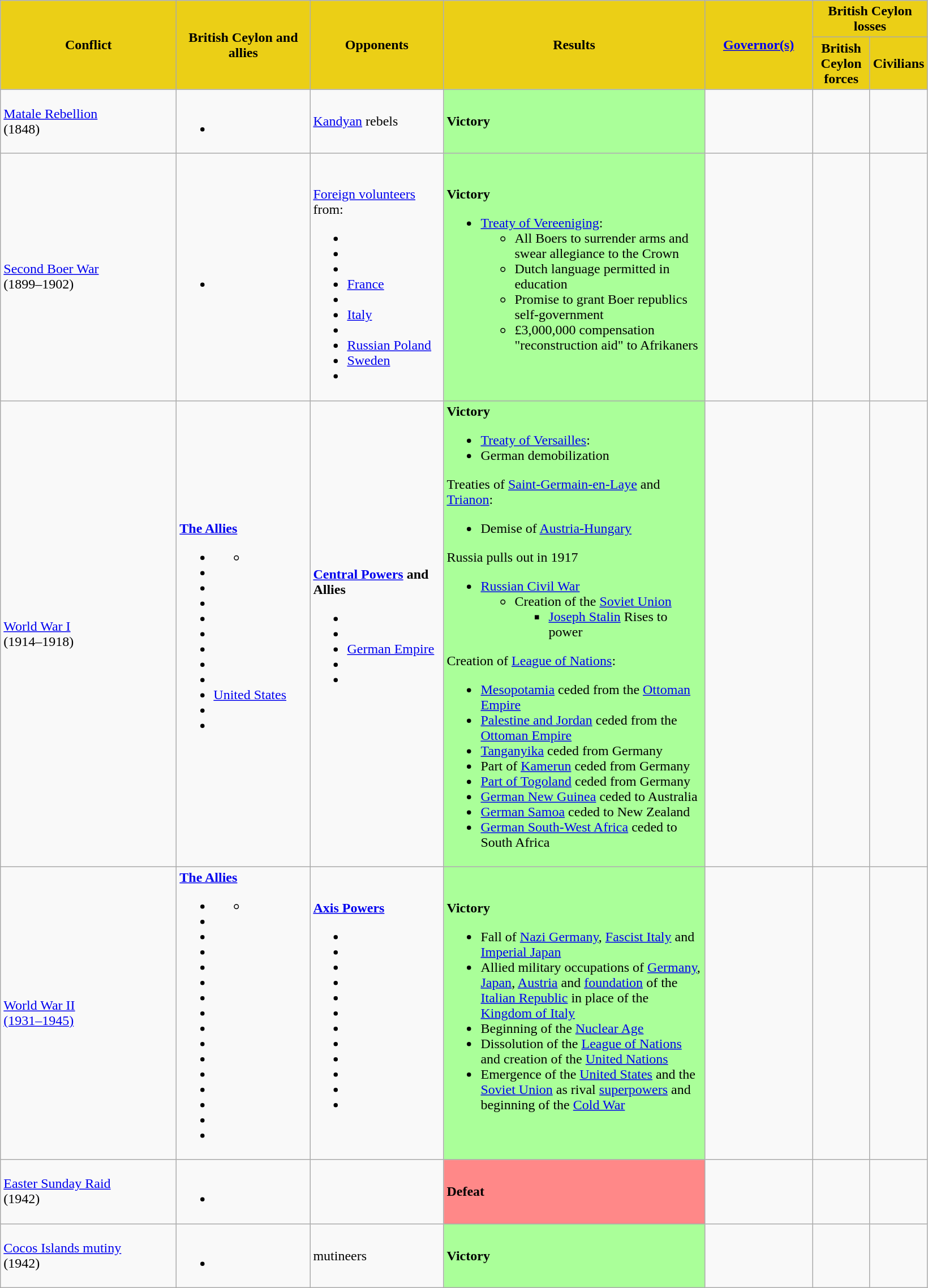<table class="wikitable">
<tr>
<th style="background:#EBCF16" rowspan="2" width=200px><span>Conflict</span></th>
<th style="background:#EBCF16" rowspan="2" width=150px><span>British Ceylon and allies</span></th>
<th style="background:#EBCF16" rowspan="2" width=150px><span>Opponents</span></th>
<th style="background:#EBCF16" rowspan="2" width=300px><span>Results</span></th>
<th style="background:#EBCF16" rowspan="2" width=120px><span><a href='#'>Governor(s)</a></span></th>
<th style="background:#EBCF16" colspan="2" width=><span>British Ceylon losses</span></th>
</tr>
<tr>
<th style="background:#EBCF16" width=60><span>British Ceylon<br>forces</span></th>
<th style="background:#EBCF16" width=60><span>Civilians</span></th>
</tr>
<tr>
<td><a href='#'>Matale Rebellion</a><br>(1848)</td>
<td><br><ul><li></li></ul></td>
<td> <a href='#'>Kandyan</a> rebels</td>
<td style="background:#AF9"><strong>Victory</strong></td>
<td></td>
<td></td>
<td></td>
</tr>
<tr>
<td><a href='#'>Second Boer War</a><br>(1899–1902)</td>
<td><br><ul><li></li></ul></td>
<td><br><br><a href='#'>Foreign volunteers</a> from:<ul><li></li><li></li><li></li><li> <a href='#'>France</a></li><li></li><li> <a href='#'>Italy</a></li><li></li><li> <a href='#'>Russian Poland</a></li><li> <a href='#'>Sweden</a></li><li></li></ul></td>
<td style="background:#AF9"><strong>Victory</strong><br><ul><li><a href='#'>Treaty of Vereeniging</a>:<ul><li>All Boers to surrender arms and swear allegiance to the Crown</li><li>Dutch language permitted in education</li><li>Promise to grant Boer republics self-government</li><li>£3,000,000 compensation "reconstruction aid" to Afrikaners</li></ul></li></ul></td>
<td></td>
<td></td>
<td></td>
</tr>
<tr>
<td><a href='#'>World War I</a><br>(1914–1918)</td>
<td><strong><a href='#'>The Allies</a></strong><br><ul><li><ul><li></li></ul></li><li></li><li></li><li></li><li></li><li></li><li></li><li></li><li></li><li> <a href='#'>United States</a></li><li></li><li></li></ul></td>
<td><strong><a href='#'>Central Powers</a> and Allies</strong><br><ul><li></li><li></li><li> <a href='#'>German Empire</a></li><li></li><li></li></ul></td>
<td style="background:#AF9"><strong>Victory</strong><br><ul><li><a href='#'>Treaty of Versailles</a>:</li><li>German demobilization</li></ul>Treaties of <a href='#'>Saint-Germain-en-Laye</a> and <a href='#'>Trianon</a>:<ul><li>Demise of <a href='#'>Austria-Hungary</a></li></ul>Russia pulls out in 1917<ul><li><a href='#'>Russian Civil War</a><ul><li>Creation of the <a href='#'>Soviet Union</a><ul><li><a href='#'>Joseph Stalin</a> Rises to power</li></ul></li></ul></li></ul>Creation of <a href='#'>League of Nations</a>:<ul><li><a href='#'>Mesopotamia</a> ceded from the <a href='#'>Ottoman Empire</a></li><li><a href='#'>Palestine and Jordan</a> ceded from the <a href='#'>Ottoman Empire</a></li><li><a href='#'>Tanganyika</a> ceded from Germany</li><li>Part of <a href='#'>Kamerun</a> ceded from Germany</li><li><a href='#'>Part of Togoland</a> ceded from Germany</li><li><a href='#'>German New Guinea</a> ceded to Australia</li><li><a href='#'>German Samoa</a> ceded to New Zealand</li><li><a href='#'>German South-West Africa</a> ceded to South Africa</li></ul></td>
<td></td>
<td></td>
<td></td>
</tr>
<tr>
<td><a href='#'>World War II</a><br><a href='#'>(1931–1945)</a></td>
<td><strong><a href='#'>The Allies</a></strong><br><ul><li><ul><li></li></ul></li><li></li><li></li><li></li><li></li><li></li><li></li><li></li><li></li><li></li><li></li><li></li><li></li><li></li><li></li><li></li></ul></td>
<td><strong><a href='#'>Axis Powers</a></strong><br><ul><li></li><li></li><li></li><li></li><li></li><li></li><li></li><li></li><li></li><li></li><li></li><li></li></ul></td>
<td style="background:#AF9"><strong>Victory</strong><br><ul><li>Fall of <a href='#'>Nazi Germany</a>, <a href='#'>Fascist Italy</a> and <a href='#'>Imperial Japan</a></li><li>Allied military occupations of <a href='#'>Germany</a>, <a href='#'>Japan</a>, <a href='#'>Austria</a> and <a href='#'>foundation</a> of the <a href='#'>Italian Republic</a> in place of the <a href='#'>Kingdom of Italy</a></li><li>Beginning of the <a href='#'>Nuclear Age</a></li><li>Dissolution of the <a href='#'>League of Nations</a> and creation of the <a href='#'>United Nations</a></li><li>Emergence of the <a href='#'>United States</a> and the <a href='#'>Soviet Union</a> as rival <a href='#'>superpowers</a> and beginning of the <a href='#'>Cold War</a></li></ul></td>
<td></td>
<td></td>
<td></td>
</tr>
<tr>
<td><a href='#'>Easter Sunday Raid</a><br>(1942)</td>
<td><br><ul><li></li></ul></td>
<td></td>
<td style="background:#F88"><strong>Defeat</strong></td>
<td></td>
<td></td>
<td></td>
</tr>
<tr>
<td><a href='#'>Cocos Islands mutiny</a><br>(1942)</td>
<td><br><ul><li></li></ul></td>
<td> mutineers</td>
<td style="background:#AF9"><strong>Victory</strong></td>
<td></td>
<td></td>
<td></td>
</tr>
</table>
